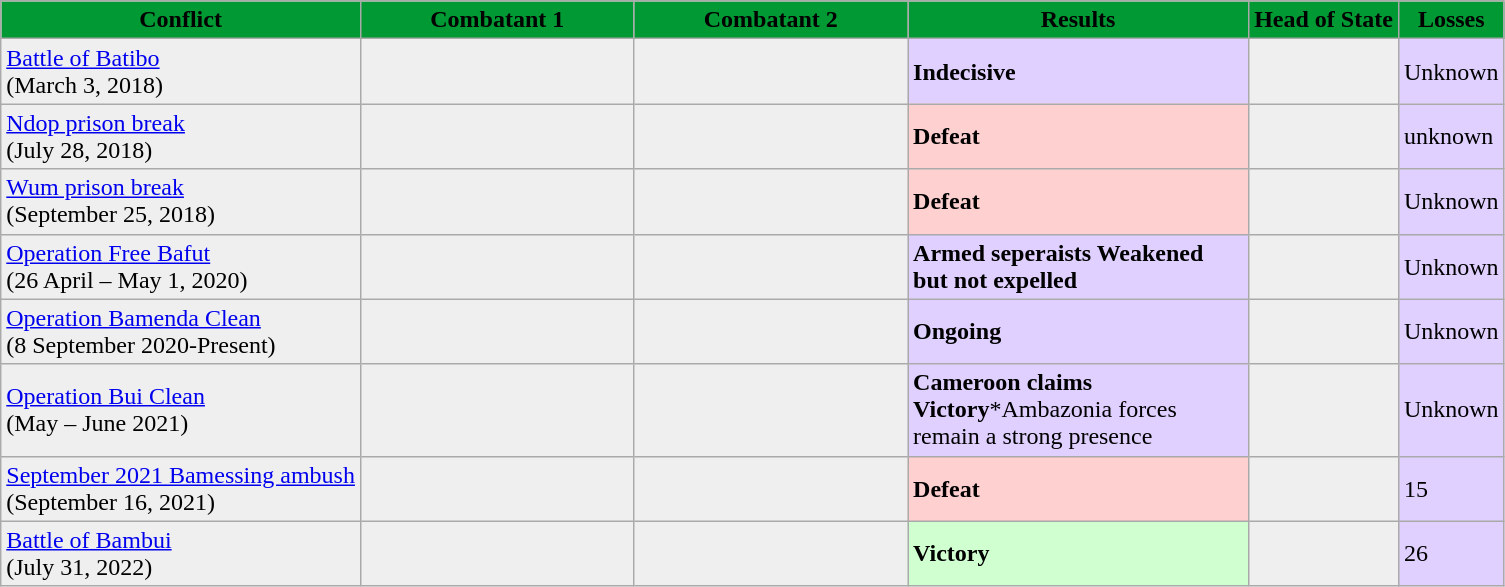<table class="wikitable">
<tr>
<th style="background:#009933" rowspan="1" width=><span>Conflict</span></th>
<th style="background:#009933" rowspan="1" width=175px><span>Combatant 1</span></th>
<th style="background:#009933" rowspan="1" width=175px><span>Combatant 2</span></th>
<th style="background:#009933" rowspan="1" width=220px><span>Results</span></th>
<th style="background:#009933" rowspan="1" width=><span>Head of State</span></th>
<th style="background:#009933" rowspan="1" width=><span>Losses</span></th>
</tr>
<tr>
<td style="background:#efefef"><a href='#'>Battle of Batibo</a><br>(March 3, 2018)</td>
<td style="background:#efefef"></td>
<td style="background:#efefef"></td>
<td style="background:#E0D0FF"><strong>Indecisive</strong></td>
<td style="background:#efefef"></td>
<td style="background:#E0D0FF">Unknown</td>
</tr>
<tr>
<td style="background:#efefef"><a href='#'>Ndop prison break</a><br>(July 28, 2018)</td>
<td style="background:#efefef"></td>
<td style="background:#efefef"></td>
<td style="background:#FFD0D0"><strong>Defeat</strong></td>
<td style="background:#efefef"></td>
<td style="background:#E0D0FF">unknown</td>
</tr>
<tr>
<td style="background:#efefef"><a href='#'>Wum prison break</a><br>(September 25, 2018)</td>
<td style="background:#efefef"></td>
<td style="background:#efefef"></td>
<td style="background:#FFD0D0"><strong>Defeat</strong></td>
<td style="background:#efefef"></td>
<td style="background:#E0D0FF">Unknown</td>
</tr>
<tr>
<td style="background:#efefef"><a href='#'>Operation Free Bafut</a><br>(26 April – May 1, 2020)</td>
<td style="background:#efefef"></td>
<td style="background:#efefef"></td>
<td style="background:#E0D0FF"><strong>Armed seperaists Weakened but not expelled</strong></td>
<td style="background:#efefef"></td>
<td style="background:#E0D0FF">Unknown</td>
</tr>
<tr>
<td style="background:#efefef"><a href='#'>Operation Bamenda Clean</a><br>(8 September 2020-Present)</td>
<td style="background:#efefef"></td>
<td style="background:#efefef"></td>
<td style="background:#E0D0FF"><strong>Ongoing</strong></td>
<td style="background:#efefef"></td>
<td style="background:#E0D0FF">Unknown</td>
</tr>
<tr>
<td style="background:#efefef"><a href='#'>Operation Bui Clean</a><br>(May – June 2021)</td>
<td style="background:#efefef"></td>
<td style="background:#efefef"></td>
<td style="background:#E0D0FF"><strong>Cameroon claims Victory</strong>*Ambazonia forces remain a strong presence</td>
<td style="background:#efefef"></td>
<td style="background:#E0D0FF">Unknown</td>
</tr>
<tr>
<td style="background:#efefef"><a href='#'>September 2021 Bamessing ambush</a><br>(September 16, 2021)</td>
<td style="background:#efefef"></td>
<td style="background:#efefef"></td>
<td style="background:#FFD0D0"><strong>Defeat</strong></td>
<td style="background:#efefef"></td>
<td style="background:#E0D0FF">15</td>
</tr>
<tr>
<td style="background:#efefef"><a href='#'>Battle of Bambui</a><br>(July 31, 2022)</td>
<td style="background:#efefef"></td>
<td style="background:#efefef"></td>
<td style="background:#D0FFD0"><strong>Victory</strong></td>
<td style="background:#efefef"></td>
<td style="background:#E0D0FF">26</td>
</tr>
</table>
